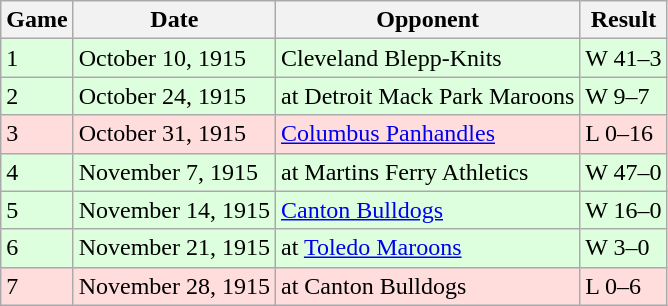<table class="wikitable">
<tr>
<th>Game</th>
<th>Date</th>
<th>Opponent</th>
<th>Result</th>
</tr>
<tr style="background: #ddffdd;">
<td>1</td>
<td>October 10, 1915</td>
<td>Cleveland Blepp-Knits</td>
<td>W 41–3</td>
</tr>
<tr style="background: #ddffdd;">
<td>2</td>
<td>October 24, 1915</td>
<td>at Detroit Mack Park Maroons</td>
<td>W 9–7</td>
</tr>
<tr style="background: #ffdddd;">
<td>3</td>
<td>October 31, 1915</td>
<td><a href='#'>Columbus Panhandles</a></td>
<td>L 0–16</td>
</tr>
<tr style="background: #ddffdd;">
<td>4</td>
<td>November 7, 1915</td>
<td>at Martins Ferry Athletics</td>
<td>W 47–0</td>
</tr>
<tr style="background: #ddffdd;">
<td>5</td>
<td>November 14, 1915</td>
<td><a href='#'>Canton Bulldogs</a></td>
<td>W 16–0</td>
</tr>
<tr style="background: #ddffdd;">
<td>6</td>
<td>November 21, 1915</td>
<td>at <a href='#'>Toledo Maroons</a></td>
<td>W 3–0</td>
</tr>
<tr style="background: #ffdddd;">
<td>7</td>
<td>November 28, 1915</td>
<td>at Canton Bulldogs</td>
<td>L 0–6</td>
</tr>
</table>
